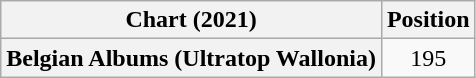<table class="wikitable plainrowheaders" style="text-align:center">
<tr>
<th scope="col">Chart (2021)</th>
<th scope="col">Position</th>
</tr>
<tr>
<th scope="row">Belgian Albums (Ultratop Wallonia)</th>
<td>195</td>
</tr>
</table>
